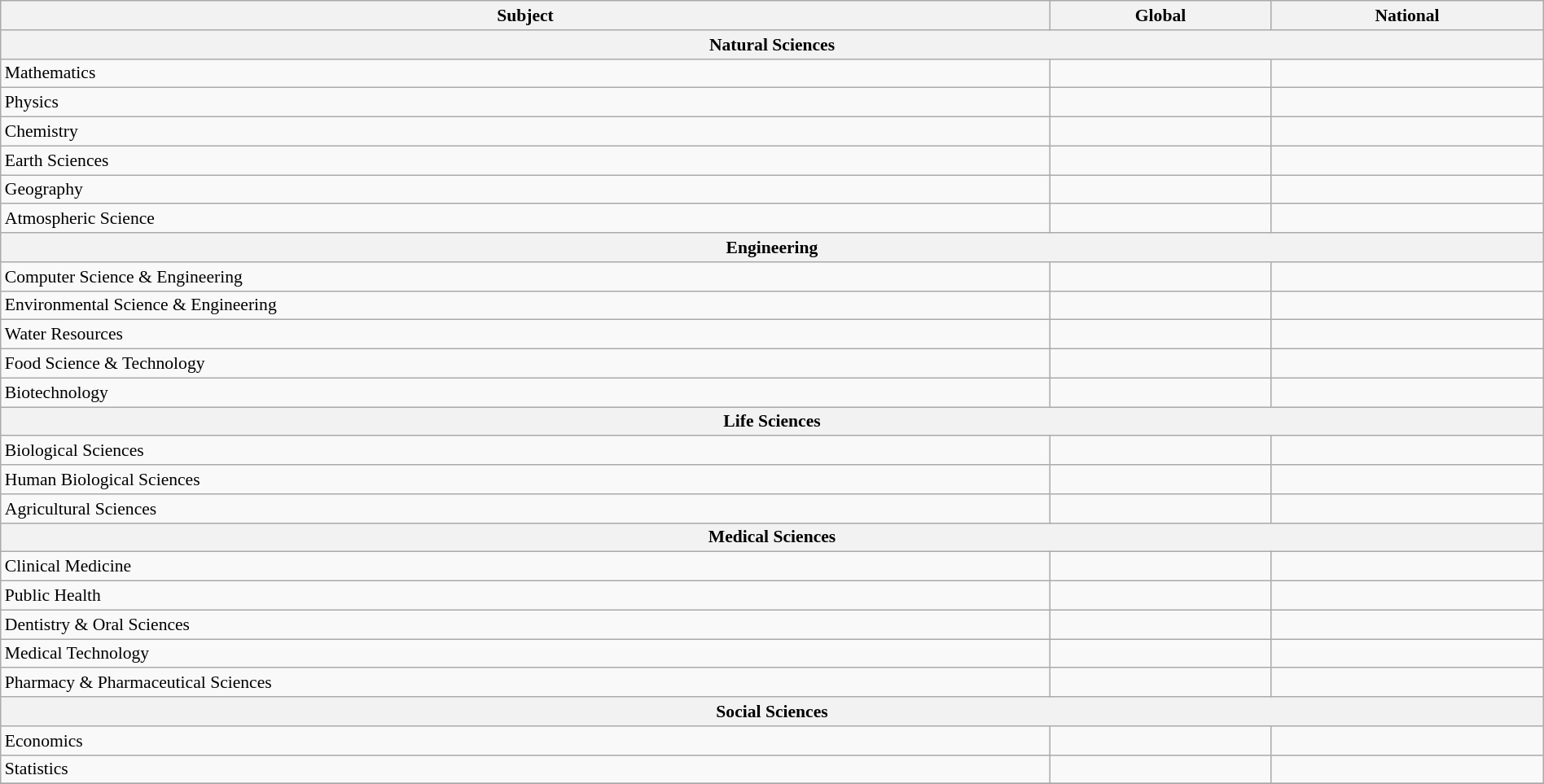<table class="wikitable sortable" style="width: 100%; font-size: 90%">
<tr>
<th>Subject</th>
<th>Global</th>
<th>National</th>
</tr>
<tr>
<th colspan="3">Natural Sciences</th>
</tr>
<tr>
<td>Mathematics</td>
<td data-sort-value="15"></td>
<td data-sort-value="1"></td>
</tr>
<tr>
<td>Physics</td>
<td data-sort-value="51–75"></td>
<td data-sort-value="3–5"></td>
</tr>
<tr>
<td>Chemistry</td>
<td data-sort-value="201–300"></td>
<td data-sort-value="16–25"></td>
</tr>
<tr>
<td>Earth Sciences</td>
<td data-sort-value="201–300"></td>
<td data-sort-value="17–23"></td>
</tr>
<tr>
<td>Geography</td>
<td data-sort-value="101–150"></td>
<td data-sort-value="3–7"></td>
</tr>
<tr>
<td>Atmospheric Science</td>
<td data-sort-value="101–150"></td>
<td data-sort-value="7–10"></td>
</tr>
<tr>
<th colspan="3">Engineering</th>
</tr>
<tr>
<td>Computer Science & Engineering</td>
<td data-sort-value="301–400"></td>
<td data-sort-value="11–13"></td>
</tr>
<tr>
<td>Environmental Science & Engineering</td>
<td data-sort-value="401–500"></td>
<td data-sort-value="22–28"></td>
</tr>
<tr>
<td>Water Resources</td>
<td data-sort-value="101–150"></td>
<td data-sort-value="4–8"></td>
</tr>
<tr>
<td>Food Science & Technology</td>
<td data-sort-value="201–300"></td>
<td data-sort-value="3–6"></td>
</tr>
<tr>
<td>Biotechnology</td>
<td data-sort-value="201–300"></td>
<td data-sort-value="14–25"></td>
</tr>
<tr>
<th colspan="3">Life Sciences</th>
</tr>
<tr>
<td>Biological Sciences</td>
<td data-sort-value="76–100"></td>
<td data-sort-value="6–11"></td>
</tr>
<tr>
<td>Human Biological Sciences</td>
<td data-sort-value="51–75"></td>
<td data-sort-value="6–8"></td>
</tr>
<tr>
<td>Agricultural Sciences</td>
<td data-sort-value="46"></td>
<td data-sort-value="3"></td>
</tr>
<tr>
<th colspan="3">Medical Sciences</th>
</tr>
<tr>
<td>Clinical Medicine</td>
<td data-sort-value="201–300"></td>
<td data-sort-value="14–22"></td>
</tr>
<tr>
<td>Public Health</td>
<td data-sort-value="301–400"></td>
<td data-sort-value="12–22"></td>
</tr>
<tr>
<td>Dentistry & Oral Sciences</td>
<td data-sort-value="51–75"></td>
<td data-sort-value="3–4"></td>
</tr>
<tr>
<td>Medical Technology</td>
<td data-sort-value="76–100"></td>
<td data-sort-value="13–15"></td>
</tr>
<tr>
<td>Pharmacy & Pharmaceutical Sciences</td>
<td data-sort-value="51–75"></td>
<td data-sort-value="5–6"></td>
</tr>
<tr>
<th colspan="3">Social Sciences</th>
</tr>
<tr>
<td>Economics</td>
<td data-sort-value="39"></td>
<td data-sort-value="1"></td>
</tr>
<tr>
<td>Statistics</td>
<td data-sort-value="101–150"></td>
<td data-sort-value="4–6"></td>
</tr>
<tr>
</tr>
</table>
